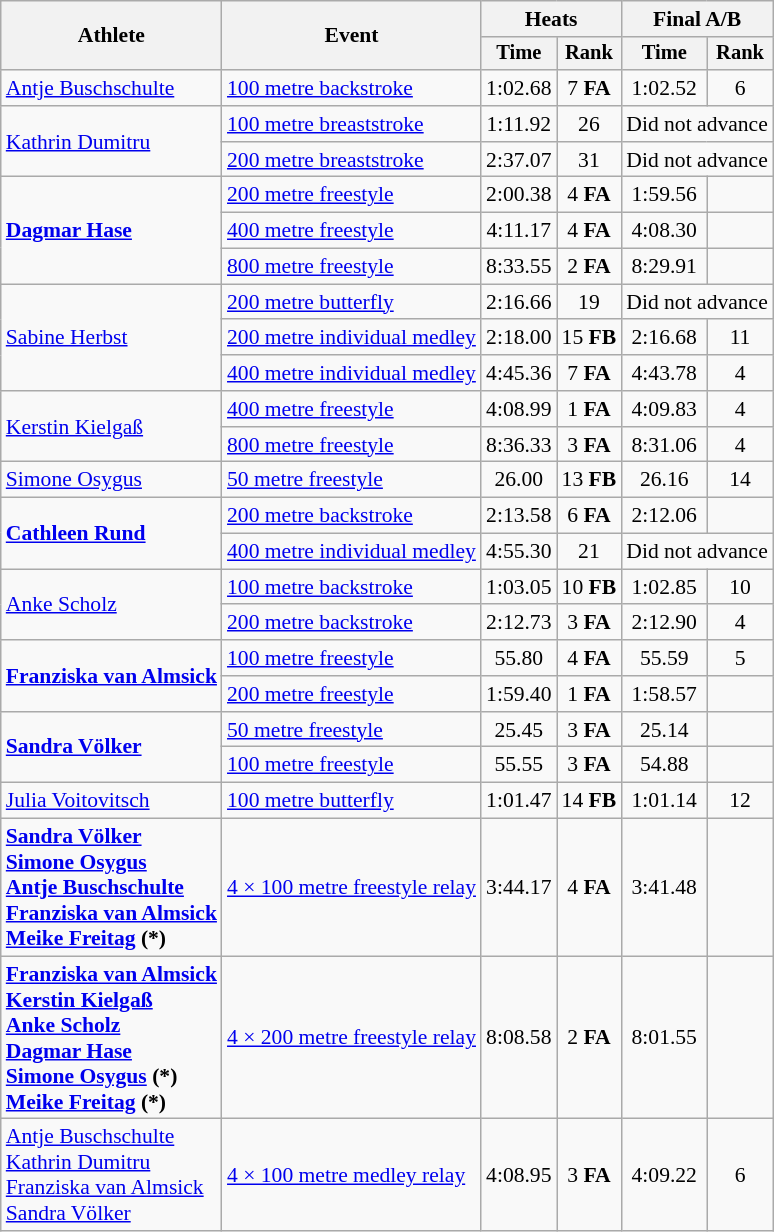<table class="wikitable" style="font-size:90%">
<tr>
<th rowspan="2">Athlete</th>
<th rowspan="2">Event</th>
<th colspan=2>Heats</th>
<th colspan=2>Final A/B</th>
</tr>
<tr style="font-size:95%">
<th>Time</th>
<th>Rank</th>
<th>Time</th>
<th>Rank</th>
</tr>
<tr align=center>
<td align=left><a href='#'>Antje Buschschulte</a></td>
<td align=left><a href='#'>100 metre backstroke</a></td>
<td>1:02.68</td>
<td>7 <strong>FA</strong></td>
<td>1:02.52</td>
<td>6</td>
</tr>
<tr align=center>
<td align=left rowspan=2><a href='#'>Kathrin Dumitru</a></td>
<td align=left><a href='#'>100 metre breaststroke</a></td>
<td>1:11.92</td>
<td>26</td>
<td colspan=2>Did not advance</td>
</tr>
<tr align=center>
<td align=left><a href='#'>200 metre breaststroke</a></td>
<td>2:37.07</td>
<td>31</td>
<td colspan=2>Did not advance</td>
</tr>
<tr align=center>
<td align=left rowspan=3><strong><a href='#'>Dagmar Hase</a></strong></td>
<td align=left><a href='#'>200 metre freestyle</a></td>
<td>2:00.38</td>
<td>4 <strong>FA</strong></td>
<td>1:59.56</td>
<td></td>
</tr>
<tr align=center>
<td align=left><a href='#'>400 metre freestyle</a></td>
<td>4:11.17</td>
<td>4 <strong>FA</strong></td>
<td>4:08.30</td>
<td></td>
</tr>
<tr align=center>
<td align=left><a href='#'>800 metre freestyle</a></td>
<td>8:33.55</td>
<td>2 <strong>FA</strong></td>
<td>8:29.91</td>
<td></td>
</tr>
<tr align=center>
<td align=left rowspan=3><a href='#'>Sabine Herbst</a></td>
<td align=left><a href='#'>200 metre butterfly</a></td>
<td>2:16.66</td>
<td>19</td>
<td colspan=2>Did not advance</td>
</tr>
<tr align=center>
<td align=left><a href='#'>200 metre individual medley</a></td>
<td>2:18.00</td>
<td>15 <strong>FB</strong></td>
<td>2:16.68</td>
<td>11</td>
</tr>
<tr align=center>
<td align=left><a href='#'>400 metre individual medley</a></td>
<td>4:45.36</td>
<td>7 <strong>FA</strong></td>
<td>4:43.78</td>
<td>4</td>
</tr>
<tr align=center>
<td align=left rowspan=2><a href='#'>Kerstin Kielgaß</a></td>
<td align=left><a href='#'>400 metre freestyle</a></td>
<td>4:08.99</td>
<td>1 <strong>FA</strong></td>
<td>4:09.83</td>
<td>4</td>
</tr>
<tr align=center>
<td align=left><a href='#'>800 metre freestyle</a></td>
<td>8:36.33</td>
<td>3 <strong>FA</strong></td>
<td>8:31.06</td>
<td>4</td>
</tr>
<tr align=center>
<td align=left><a href='#'>Simone Osygus</a></td>
<td align=left><a href='#'>50 metre freestyle</a></td>
<td>26.00</td>
<td>13 <strong>FB</strong></td>
<td>26.16</td>
<td>14</td>
</tr>
<tr align=center>
<td align=left rowspan=2><strong><a href='#'>Cathleen Rund</a></strong></td>
<td align=left><a href='#'>200 metre backstroke</a></td>
<td>2:13.58</td>
<td>6 <strong>FA</strong></td>
<td>2:12.06</td>
<td></td>
</tr>
<tr align=center>
<td align=left><a href='#'>400 metre individual medley</a></td>
<td>4:55.30</td>
<td>21</td>
<td colspan=2>Did not advance</td>
</tr>
<tr align=center>
<td align=left rowspan=2><a href='#'>Anke Scholz</a></td>
<td align=left><a href='#'>100 metre backstroke</a></td>
<td>1:03.05</td>
<td>10 <strong>FB</strong></td>
<td>1:02.85</td>
<td>10</td>
</tr>
<tr align=center>
<td align=left><a href='#'>200 metre backstroke</a></td>
<td>2:12.73</td>
<td>3 <strong>FA</strong></td>
<td>2:12.90</td>
<td>4</td>
</tr>
<tr align=center>
<td align=left rowspan=2><strong><a href='#'>Franziska van Almsick</a></strong></td>
<td align=left><a href='#'>100 metre freestyle</a></td>
<td>55.80</td>
<td>4 <strong>FA</strong></td>
<td>55.59</td>
<td>5</td>
</tr>
<tr align=center>
<td align=left><a href='#'>200 metre freestyle</a></td>
<td>1:59.40</td>
<td>1 <strong>FA</strong></td>
<td>1:58.57</td>
<td></td>
</tr>
<tr align=center>
<td align=left rowspan=2><strong><a href='#'>Sandra Völker</a></strong></td>
<td align=left><a href='#'>50 metre freestyle</a></td>
<td>25.45</td>
<td>3 <strong>FA</strong></td>
<td>25.14</td>
<td></td>
</tr>
<tr align=center>
<td align=left><a href='#'>100 metre freestyle</a></td>
<td>55.55</td>
<td>3 <strong>FA</strong></td>
<td>54.88</td>
<td></td>
</tr>
<tr align=center>
<td align=left><a href='#'>Julia Voitovitsch</a></td>
<td align=left><a href='#'>100 metre butterfly</a></td>
<td>1:01.47</td>
<td>14 <strong>FB</strong></td>
<td>1:01.14</td>
<td>12</td>
</tr>
<tr align=center>
<td align=left><strong><a href='#'>Sandra Völker</a><br><a href='#'>Simone Osygus</a><br><a href='#'>Antje Buschschulte</a><br><a href='#'>Franziska van Almsick</a><br><a href='#'>Meike Freitag</a> (*)</strong></td>
<td align=left><a href='#'>4 × 100 metre freestyle relay</a></td>
<td>3:44.17</td>
<td>4 <strong>FA</strong></td>
<td>3:41.48</td>
<td></td>
</tr>
<tr align=center>
<td align=left><strong><a href='#'>Franziska van Almsick</a><br><a href='#'>Kerstin Kielgaß</a><br><a href='#'>Anke Scholz</a><br><a href='#'>Dagmar Hase</a><br><a href='#'>Simone Osygus</a> (*)<br><a href='#'>Meike Freitag</a> (*)</strong></td>
<td align=left><a href='#'>4 × 200 metre freestyle relay</a></td>
<td>8:08.58</td>
<td>2 <strong>FA</strong></td>
<td>8:01.55</td>
<td></td>
</tr>
<tr align=center>
<td align=left><a href='#'>Antje Buschschulte</a><br><a href='#'>Kathrin Dumitru</a><br><a href='#'>Franziska van Almsick</a><br><a href='#'>Sandra Völker</a></td>
<td align=left><a href='#'>4 × 100 metre medley relay</a></td>
<td>4:08.95</td>
<td>3 <strong>FA</strong></td>
<td>4:09.22</td>
<td>6</td>
</tr>
</table>
